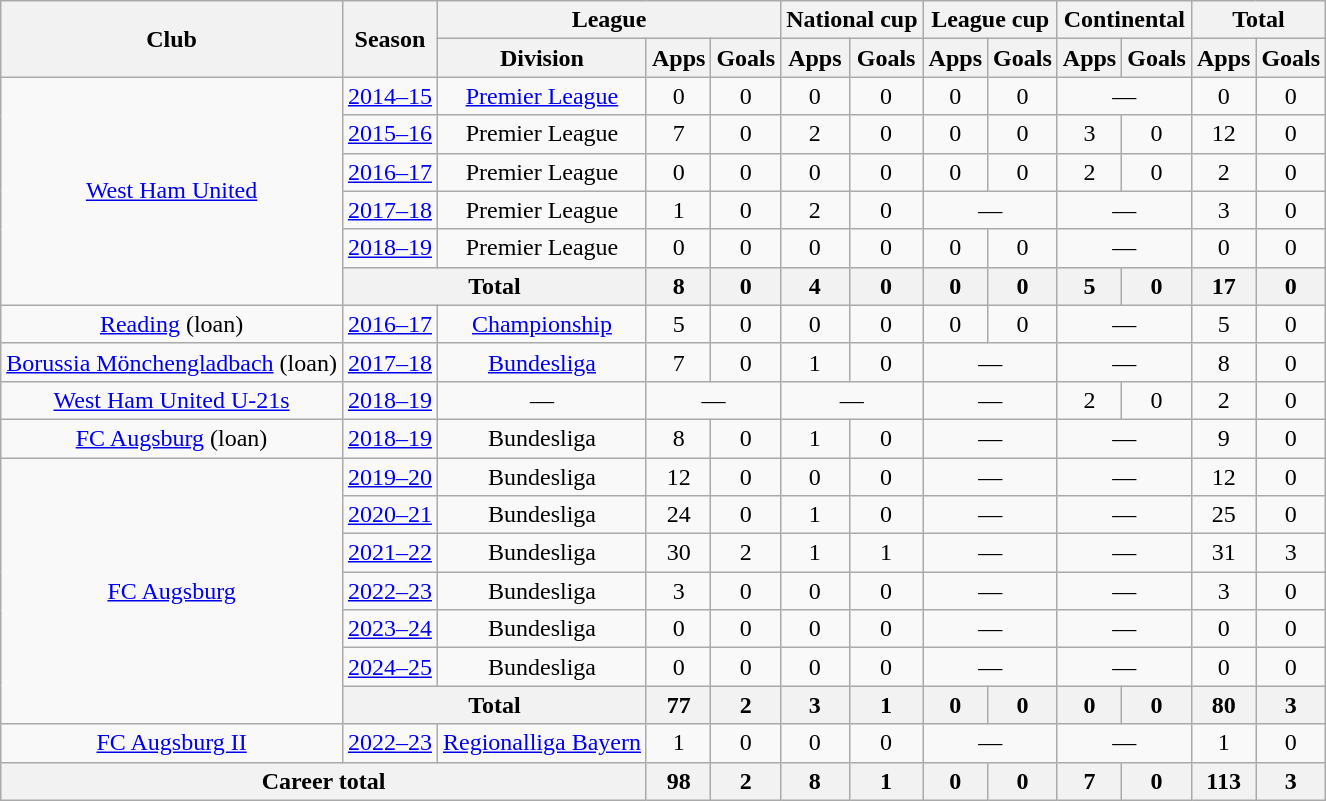<table class="wikitable" style="text-align: center">
<tr>
<th rowspan="2">Club</th>
<th rowspan="2">Season</th>
<th colspan="3">League</th>
<th colspan="2">National cup</th>
<th colspan="2">League cup</th>
<th colspan="2">Continental</th>
<th colspan="2">Total</th>
</tr>
<tr>
<th>Division</th>
<th>Apps</th>
<th>Goals</th>
<th>Apps</th>
<th>Goals</th>
<th>Apps</th>
<th>Goals</th>
<th>Apps</th>
<th>Goals</th>
<th>Apps</th>
<th>Goals</th>
</tr>
<tr>
<td rowspan="6"><a href='#'>West Ham United</a></td>
<td><a href='#'>2014–15</a></td>
<td><a href='#'>Premier League</a></td>
<td>0</td>
<td>0</td>
<td>0</td>
<td>0</td>
<td>0</td>
<td>0</td>
<td colspan="2">—</td>
<td>0</td>
<td>0</td>
</tr>
<tr>
<td><a href='#'>2015–16</a></td>
<td>Premier League</td>
<td>7</td>
<td>0</td>
<td>2</td>
<td>0</td>
<td>0</td>
<td>0</td>
<td>3</td>
<td>0</td>
<td>12</td>
<td>0</td>
</tr>
<tr>
<td><a href='#'>2016–17</a></td>
<td>Premier League</td>
<td>0</td>
<td>0</td>
<td>0</td>
<td>0</td>
<td>0</td>
<td>0</td>
<td>2</td>
<td>0</td>
<td>2</td>
<td>0</td>
</tr>
<tr>
<td><a href='#'>2017–18</a></td>
<td>Premier League</td>
<td>1</td>
<td>0</td>
<td>2</td>
<td>0</td>
<td colspan="2">—</td>
<td colspan="2">—</td>
<td>3</td>
<td>0</td>
</tr>
<tr>
<td><a href='#'>2018–19</a></td>
<td>Premier League</td>
<td>0</td>
<td>0</td>
<td>0</td>
<td>0</td>
<td>0</td>
<td>0</td>
<td colspan="2">—</td>
<td>0</td>
<td>0</td>
</tr>
<tr>
<th colspan="2">Total</th>
<th>8</th>
<th>0</th>
<th>4</th>
<th>0</th>
<th>0</th>
<th>0</th>
<th>5</th>
<th>0</th>
<th>17</th>
<th>0</th>
</tr>
<tr>
<td><a href='#'>Reading</a> (loan)</td>
<td><a href='#'>2016–17</a></td>
<td><a href='#'>Championship</a></td>
<td>5</td>
<td>0</td>
<td>0</td>
<td>0</td>
<td>0</td>
<td>0</td>
<td colspan="2">—</td>
<td>5</td>
<td>0</td>
</tr>
<tr>
<td><a href='#'>Borussia Mönchengladbach</a> (loan)</td>
<td><a href='#'>2017–18</a></td>
<td><a href='#'>Bundesliga</a></td>
<td>7</td>
<td>0</td>
<td>1</td>
<td>0</td>
<td colspan="2">—</td>
<td colspan="2">—</td>
<td>8</td>
<td>0</td>
</tr>
<tr>
<td><a href='#'>West Ham United U-21s</a></td>
<td><a href='#'>2018–19</a></td>
<td>—</td>
<td colspan="2">—</td>
<td colspan="2">—</td>
<td colspan="2">—</td>
<td>2</td>
<td>0</td>
<td>2</td>
<td>0</td>
</tr>
<tr>
<td><a href='#'>FC Augsburg</a> (loan)</td>
<td><a href='#'>2018–19</a></td>
<td>Bundesliga</td>
<td>8</td>
<td>0</td>
<td>1</td>
<td>0</td>
<td colspan="2">—</td>
<td colspan="2">—</td>
<td>9</td>
<td>0</td>
</tr>
<tr>
<td rowspan="7"><a href='#'>FC Augsburg</a></td>
<td><a href='#'>2019–20</a></td>
<td>Bundesliga</td>
<td>12</td>
<td>0</td>
<td>0</td>
<td>0</td>
<td colspan="2">—</td>
<td colspan="2">—</td>
<td>12</td>
<td>0</td>
</tr>
<tr>
<td><a href='#'>2020–21</a></td>
<td>Bundesliga</td>
<td>24</td>
<td>0</td>
<td>1</td>
<td>0</td>
<td colspan=2>—</td>
<td colspan=2>—</td>
<td>25</td>
<td>0</td>
</tr>
<tr>
<td><a href='#'>2021–22</a></td>
<td>Bundesliga</td>
<td>30</td>
<td>2</td>
<td>1</td>
<td>1</td>
<td colspan=2>—</td>
<td colspan=2>—</td>
<td>31</td>
<td>3</td>
</tr>
<tr>
<td><a href='#'>2022–23</a></td>
<td>Bundesliga</td>
<td>3</td>
<td>0</td>
<td>0</td>
<td>0</td>
<td colspan=2>—</td>
<td colspan=2>—</td>
<td>3</td>
<td>0</td>
</tr>
<tr>
<td><a href='#'>2023–24</a></td>
<td>Bundesliga</td>
<td>0</td>
<td>0</td>
<td>0</td>
<td>0</td>
<td colspan=2>—</td>
<td colspan=2>—</td>
<td>0</td>
<td>0</td>
</tr>
<tr>
<td><a href='#'>2024–25</a></td>
<td>Bundesliga</td>
<td>0</td>
<td>0</td>
<td>0</td>
<td>0</td>
<td colspan=2>—</td>
<td colspan=2>—</td>
<td>0</td>
<td>0</td>
</tr>
<tr>
<th colspan="2">Total</th>
<th>77</th>
<th>2</th>
<th>3</th>
<th>1</th>
<th>0</th>
<th>0</th>
<th>0</th>
<th>0</th>
<th>80</th>
<th>3</th>
</tr>
<tr>
<td><a href='#'>FC Augsburg II</a></td>
<td><a href='#'>2022–23</a></td>
<td><a href='#'>Regionalliga Bayern</a></td>
<td>1</td>
<td>0</td>
<td>0</td>
<td>0</td>
<td colspan="2">—</td>
<td colspan="2">—</td>
<td>1</td>
<td>0</td>
</tr>
<tr>
<th colspan="3">Career total</th>
<th>98</th>
<th>2</th>
<th>8</th>
<th>1</th>
<th>0</th>
<th>0</th>
<th>7</th>
<th>0</th>
<th>113</th>
<th>3</th>
</tr>
</table>
